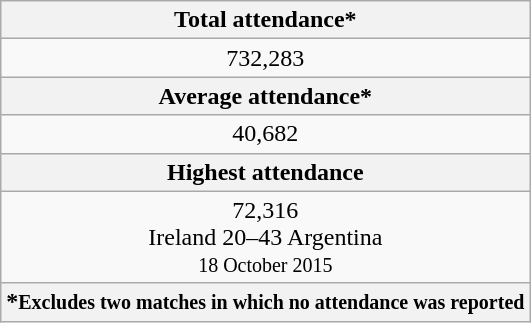<table class=wikitable>
<tr>
<th colspan=3 style="text-align:center">Total attendance*</th>
</tr>
<tr>
<td colspan=3 style="text-align:center">732,283</td>
</tr>
<tr>
<th colspan=3 style="text-align:center">Average attendance*</th>
</tr>
<tr>
<td colspan=3 style="text-align:center">40,682</td>
</tr>
<tr>
<th colspan=3 style="text-align:center">Highest attendance</th>
</tr>
<tr>
<td colspan=3 style="text-align:center">72,316 <br> Ireland 20–43 Argentina <br> <small>18 October 2015</small></td>
</tr>
<tr>
<th colspan=3>*<small>Excludes two matches in which no attendance was reported</small></th>
</tr>
</table>
